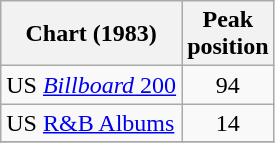<table class="wikitable sortable">
<tr>
<th>Chart (1983)</th>
<th>Peak<br>position</th>
</tr>
<tr>
<td>US <a href='#'><em>Billboard</em> 200</a></td>
<td style="text-align:center;">94</td>
</tr>
<tr>
<td>US <a href='#'>R&B Albums</a></td>
<td style="text-align:center;">14</td>
</tr>
<tr>
</tr>
</table>
